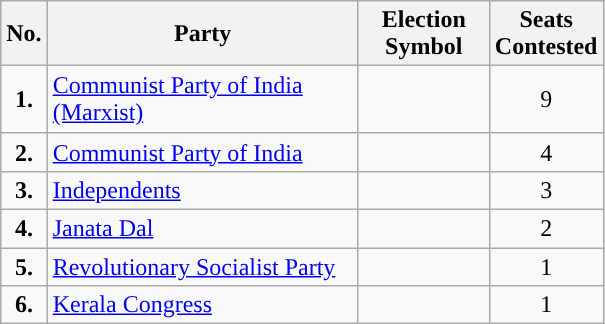<table class="wikitable">
<tr>
<th scope="col" style="width:4px;">No.</th>
<th scope="col" style="width:200px;">Party</th>
<th scope="col" style="width:80px;">Election Symbol</th>
<th scope="col" style="width:60px;">Seats Contested</th>
</tr>
<tr style="height: 45px;">
<td style="text-align:center; background:"><strong>1.</strong></td>
<td><a href='#'>Communist Party of India (Marxist)</a></td>
<td></td>
<td style="text-align:center;">9</td>
</tr>
<tr style="height: 4px;">
<td style="text-align:center; background:"><strong>2.</strong></td>
<td><a href='#'>Communist Party of India</a></td>
<td></td>
<td style="text-align:center;">4</td>
</tr>
<tr>
<td style="text-align:center; background:"><strong>3.</strong></td>
<td><a href='#'>Independents</a></td>
<td style="text-align:center;"></td>
<td style="text-align:center;">3</td>
</tr>
<tr>
<td style="text-align:center; background:"><strong>4.</strong></td>
<td><a href='#'>Janata Dal</a></td>
<td style="text-align:center;"></td>
<td style="text-align:center;">2</td>
</tr>
<tr>
<td style="text-align:center; background:"><strong>5.</strong></td>
<td><a href='#'>Revolutionary Socialist Party</a></td>
<td style="text-align:center;"></td>
<td style="text-align:center;">1</td>
</tr>
<tr style="height: 4px;">
<td style="text-align:center; background:"><strong>6.</strong></td>
<td><a href='#'>Kerala Congress</a></td>
<td style="text-align:center;"></td>
<td style="text-align:center;">1</td>
</tr>
</table>
